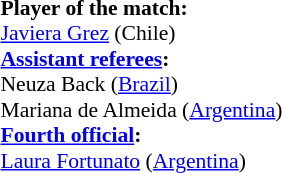<table width=100% style="font-size:90%">
<tr>
<td><br><strong>Player of the match:</strong>
<br><a href='#'>Javiera Grez</a> (Chile)<br><strong><a href='#'>Assistant referees</a>:</strong>
<br>Neuza Back (<a href='#'>Brazil</a>)
<br>Mariana de Almeida (<a href='#'>Argentina</a>)
<br><strong><a href='#'>Fourth official</a>:</strong>
<br><a href='#'>Laura Fortunato</a> (<a href='#'>Argentina</a>)</td>
</tr>
</table>
